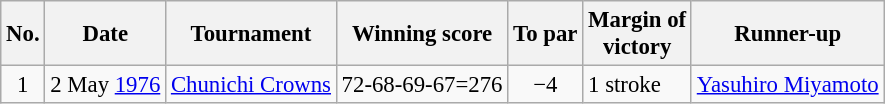<table class="wikitable" style="font-size:95%;">
<tr>
<th>No.</th>
<th>Date</th>
<th>Tournament</th>
<th>Winning score</th>
<th>To par</th>
<th>Margin of<br>victory</th>
<th>Runner-up</th>
</tr>
<tr>
<td align=center>1</td>
<td align=right>2 May <a href='#'>1976</a></td>
<td><a href='#'>Chunichi Crowns</a></td>
<td>72-68-69-67=276</td>
<td align=center>−4</td>
<td>1 stroke</td>
<td> <a href='#'>Yasuhiro Miyamoto</a></td>
</tr>
</table>
